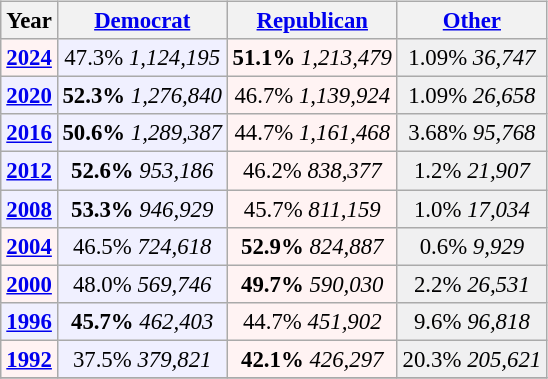<table class="wikitable" style="font-size: 95%;" align="right">
<tr>
<th>Year</th>
<th><a href='#'>Democrat</a></th>
<th><a href='#'>Republican</a></th>
<th><a href='#'>Other</a></th>
</tr>
<tr>
<td align="center" bgcolor="#fff3f3"><strong><a href='#'>2024</a></strong></td>
<td align="center" bgcolor="#f0f0ff">47.3% <em>1,124,195</em></td>
<td align="center" bgcolor="#fff3f3"><strong>51.1%</strong> <em>1,213,479</em></td>
<td align="center" bgcolor="#f0f0f1">1.09% <em>36,747</em></td>
</tr>
<tr>
<td align="center" bgcolor="#f0f0ff"><strong><a href='#'>2020</a></strong></td>
<td align="center" bgcolor="#f0f0ff"><strong>52.3%</strong> <em>1,276,840</em></td>
<td align="center" bgcolor="#fff3f3">46.7% <em>1,139,924</em></td>
<td align="center" bgcolor="#f0f0f1">1.09% <em>26,658</em></td>
</tr>
<tr>
<td align="center" bgcolor="#f0f0ff"><strong><a href='#'>2016</a></strong></td>
<td align="center" bgcolor="#f0f0ff"><strong>50.6%</strong> <em>1,289,387</em></td>
<td align="center" bgcolor="#fff3f3">44.7% <em>1,161,468</em></td>
<td align="center" bgcolor="#f0f0f1">3.68% <em>95,768</em></td>
</tr>
<tr>
<td align="center" bgcolor="#f0f0ff"><strong><a href='#'>2012</a></strong></td>
<td align="center" bgcolor="#f0f0ff"><strong>52.6%</strong> <em>953,186</em></td>
<td align="center" bgcolor="#fff3f3">46.2% <em>838,377</em></td>
<td align="center" bgcolor="#f0f0f1">1.2% <em>21,907</em></td>
</tr>
<tr>
<td align="center" bgcolor="#f0f0ff"><strong><a href='#'>2008</a></strong></td>
<td align="center" bgcolor="#f0f0ff"><strong>53.3%</strong> <em>946,929</em></td>
<td align="center" bgcolor="#fff3f3">45.7% <em>811,159</em></td>
<td align="center" bgcolor="#f0f0f1">1.0% <em>17,034</em></td>
</tr>
<tr>
<td align="center" bgcolor="#fff3f3"><strong><a href='#'>2004</a></strong></td>
<td align="center" bgcolor="#f0f0ff">46.5% <em>724,618</em></td>
<td align="center" bgcolor="#fff3f3"><strong>52.9%</strong> <em>824,887</em></td>
<td align="center" bgcolor="#f0f0f1">0.6% <em>9,929</em></td>
</tr>
<tr>
<td align="center" bgcolor="#fff3f3"><strong><a href='#'>2000</a></strong></td>
<td align="center" bgcolor="#f0f0ff">48.0% <em>569,746</em></td>
<td align="center" bgcolor="#fff3f3"><strong>49.7%</strong> <em>590,030</em></td>
<td align="center" bgcolor="#f0f0f1">2.2% <em>26,531</em></td>
</tr>
<tr>
<td align="center" bgcolor="#f0f0ff"><strong><a href='#'>1996</a></strong></td>
<td align="center" bgcolor="#f0f0ff"><strong>45.7%</strong> <em>462,403</em></td>
<td align="center" bgcolor="#fff3f3">44.7% <em>451,902</em></td>
<td align="center" bgcolor="#f0f0f1">9.6% <em>96,818</em></td>
</tr>
<tr>
<td align="center" bgcolor="#fff3f3"><strong><a href='#'>1992</a></strong></td>
<td align="center" bgcolor="#f0f0ff">37.5% <em>379,821</em></td>
<td align="center" bgcolor="#fff3f3"><strong>42.1%</strong> <em>426,297</em></td>
<td align="center" bgcolor="#f0f0f1">20.3% <em>205,621</em></td>
</tr>
<tr>
</tr>
</table>
